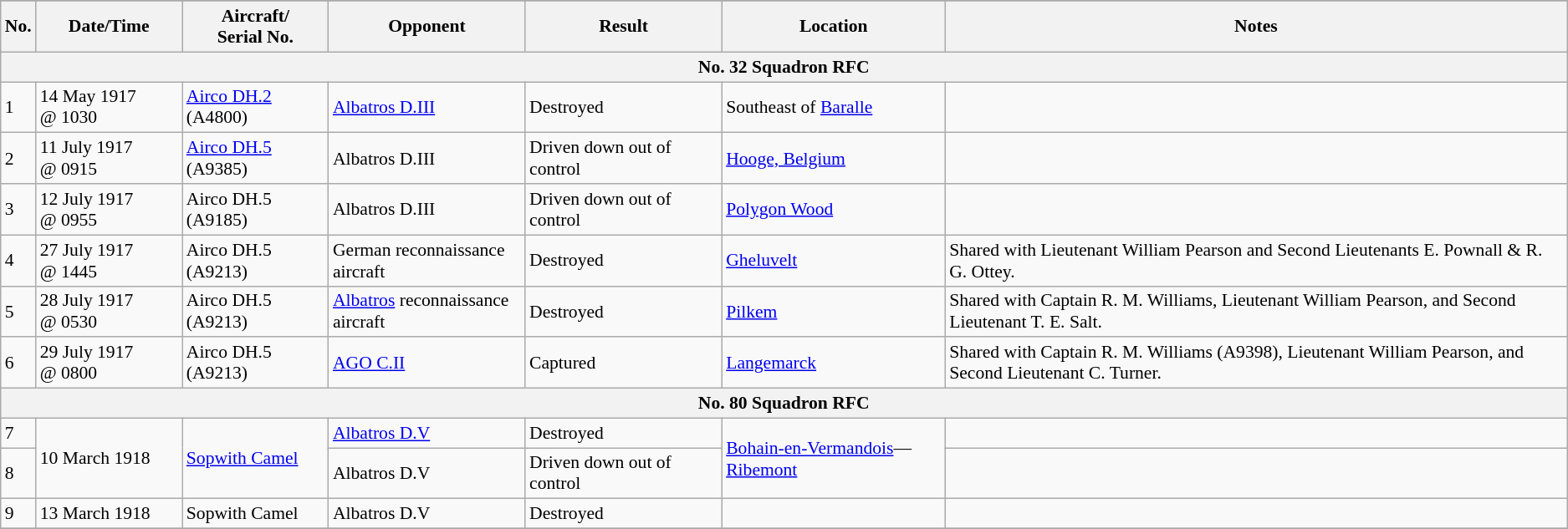<table class="wikitable" style="font-size:90%;">
<tr>
</tr>
<tr>
<th>No.</th>
<th width="110">Date/Time</th>
<th width="110">Aircraft/<br>Serial No.</th>
<th width="150">Opponent</th>
<th width="150">Result</th>
<th>Location</th>
<th>Notes</th>
</tr>
<tr>
<th colspan="7">No. 32 Squadron RFC</th>
</tr>
<tr>
<td>1</td>
<td>14 May 1917<br>@ 1030</td>
<td><a href='#'>Airco DH.2</a><br>(A4800)</td>
<td><a href='#'>Albatros D.III</a></td>
<td>Destroyed</td>
<td>Southeast of <a href='#'>Baralle</a></td>
<td></td>
</tr>
<tr>
<td>2</td>
<td>11 July 1917<br>@ 0915</td>
<td><a href='#'>Airco DH.5</a><br>(A9385)</td>
<td>Albatros D.III</td>
<td>Driven down out of control</td>
<td><a href='#'>Hooge, Belgium</a></td>
<td></td>
</tr>
<tr>
<td>3</td>
<td>12 July 1917<br>@ 0955</td>
<td>Airco DH.5<br>(A9185)</td>
<td>Albatros D.III</td>
<td>Driven down out of control</td>
<td><a href='#'>Polygon Wood</a></td>
<td></td>
</tr>
<tr>
<td>4</td>
<td>27 July 1917<br>@ 1445</td>
<td>Airco DH.5<br>(A9213)</td>
<td>German reconnaissance aircraft</td>
<td>Destroyed</td>
<td><a href='#'>Gheluvelt</a></td>
<td>Shared with Lieutenant William Pearson and Second Lieutenants E. Pownall & R. G. Ottey.</td>
</tr>
<tr>
<td>5</td>
<td>28 July 1917<br>@ 0530</td>
<td>Airco DH.5<br>(A9213)</td>
<td><a href='#'>Albatros</a> reconnaissance aircraft</td>
<td>Destroyed</td>
<td><a href='#'>Pilkem</a></td>
<td>Shared with Captain R. M. Williams, Lieutenant William Pearson, and Second Lieutenant T. E. Salt.</td>
</tr>
<tr>
<td>6</td>
<td>29 July 1917<br>@ 0800</td>
<td>Airco DH.5<br>(A9213)</td>
<td><a href='#'>AGO C.II</a></td>
<td>Captured</td>
<td><a href='#'>Langemarck</a></td>
<td>Shared with Captain R. M. Williams (A9398), Lieutenant William Pearson, and Second Lieutenant C. Turner.</td>
</tr>
<tr>
<th colspan="7">No. 80 Squadron RFC</th>
</tr>
<tr>
<td>7</td>
<td rowspan="2">10 March 1918</td>
<td rowspan="2"><a href='#'>Sopwith Camel</a></td>
<td><a href='#'>Albatros D.V</a></td>
<td>Destroyed</td>
<td rowspan="2"><a href='#'>Bohain-en-Vermandois</a>—<a href='#'>Ribemont</a></td>
<td></td>
</tr>
<tr>
<td>8</td>
<td>Albatros D.V</td>
<td>Driven down out of control</td>
<td></td>
</tr>
<tr>
<td>9</td>
<td>13 March 1918</td>
<td>Sopwith Camel</td>
<td>Albatros D.V</td>
<td>Destroyed</td>
<td></td>
<td></td>
</tr>
<tr>
</tr>
</table>
